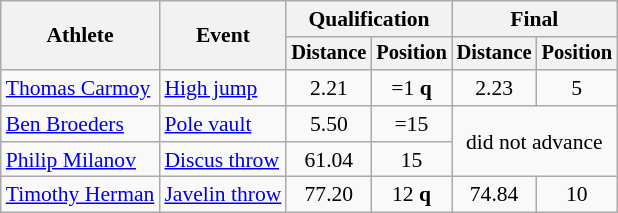<table class=wikitable style=font-size:90%>
<tr>
<th rowspan=2>Athlete</th>
<th rowspan=2>Event</th>
<th colspan=2>Qualification</th>
<th colspan=2>Final</th>
</tr>
<tr style=font-size:95%>
<th>Distance</th>
<th>Position</th>
<th>Distance</th>
<th>Position</th>
</tr>
<tr align=center>
<td align=left><a href='#'>Thomas Carmoy</a></td>
<td align=left><a href='#'>High jump</a></td>
<td>2.21</td>
<td>=1 <strong>q</strong></td>
<td>2.23</td>
<td>5</td>
</tr>
<tr align=center>
<td align=left><a href='#'>Ben Broeders</a></td>
<td align=left><a href='#'>Pole vault</a></td>
<td>5.50</td>
<td>=15</td>
<td colspan=2 rowspan=2>did not advance</td>
</tr>
<tr align=center>
<td align=left><a href='#'>Philip Milanov</a></td>
<td align=left><a href='#'>Discus throw</a></td>
<td>61.04</td>
<td>15</td>
</tr>
<tr align=center>
<td align=left><a href='#'>Timothy Herman</a></td>
<td align=left><a href='#'>Javelin throw</a></td>
<td>77.20</td>
<td>12 <strong>q</strong></td>
<td>74.84</td>
<td>10</td>
</tr>
</table>
